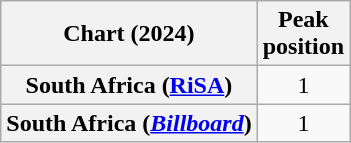<table class="wikitable sortable plainrowheaders" style="text-align:center">
<tr>
<th scope="col">Chart (2024)</th>
<th scope="col">Peak<br>position</th>
</tr>
<tr>
<th scope="row">South Africa (<a href='#'>RiSA</a>)</th>
<td>1</td>
</tr>
<tr>
<th scope="row">South Africa (<em><a href='#'>Billboard</a></em>)</th>
<td>1</td>
</tr>
</table>
